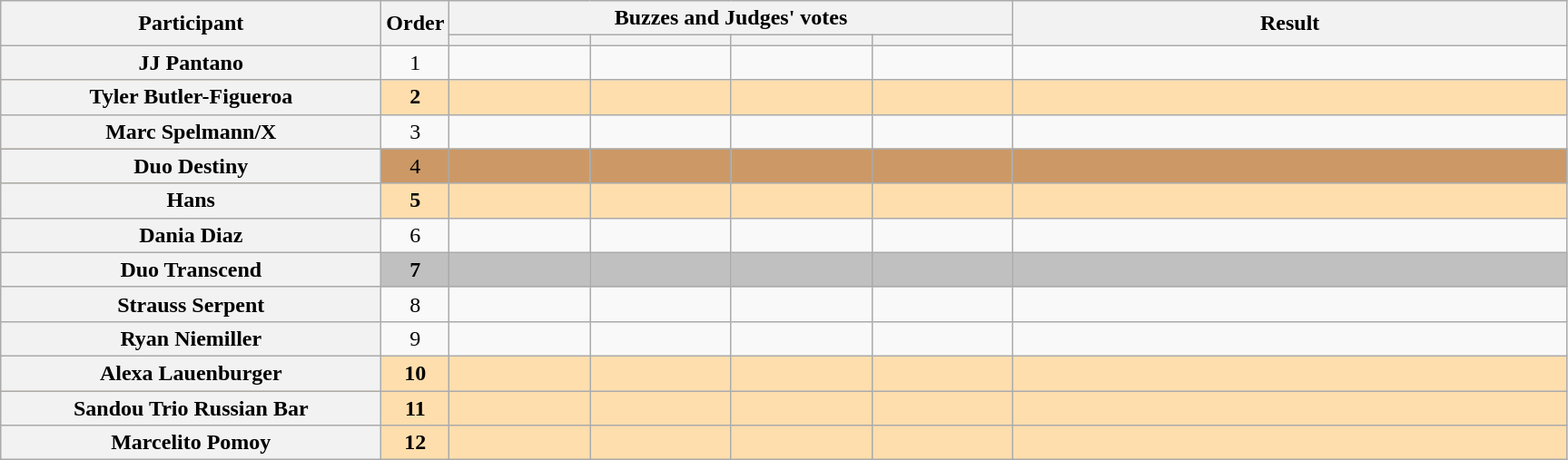<table class="wikitable plainrowheaders sortable" style="text-align:center;">
<tr>
<th scope="col" rowspan="2" class="unsortable" style="width:17em;">Participant</th>
<th scope="col" rowspan="2" style="width:1em;">Order</th>
<th scope="col" colspan="4" class="unsortable" style="width:24em;">Buzzes and Judges' votes</th>
<th scope="col" rowspan="2" style="width:25em;">Result</th>
</tr>
<tr>
<th scope="col" class="unsortable" style="width:6em;"></th>
<th scope="col" class="unsortable" style="width:6em;"></th>
<th scope="col" class="unsortable" style="width:6em;"></th>
<th scope="col" class="unsortable" style="width:6em;"></th>
</tr>
<tr>
<th scope="row">JJ Pantano</th>
<td>1</td>
<td style="text-align:center;"></td>
<td style="text-align:center;"></td>
<td style="text-align:center;"></td>
<td style="text-align:center;"></td>
<td></td>
</tr>
<tr bgcolor=navajowhite>
<th scope="row"><strong> Tyler Butler-Figueroa </strong></th>
<td><strong> 2 </strong></td>
<td style="text-align:center;"></td>
<td style="text-align:center;"></td>
<td style="text-align:center;"></td>
<td style="text-align:center;"></td>
<td><strong></strong></td>
</tr>
<tr>
<th scope="row">Marc Spelmann/X</th>
<td>3</td>
<td style="text-align:center;"></td>
<td style="text-align:center;"></td>
<td style="text-align:center;"></td>
<td style="text-align:center;"></td>
<td></td>
</tr>
<tr bgcolor=#c96>
<th scope="row">Duo Destiny</th>
<td>4</td>
<td style="text-align:center;"></td>
<td style="text-align:center;"></td>
<td style="text-align:center;"></td>
<td style="text-align:center;"></td>
<td></td>
</tr>
<tr bgcolor=navajowhite>
<th scope="row"><strong> Hans </strong></th>
<td><strong> 5 </strong></td>
<td style="text-align:center;"></td>
<td style="text-align:center;"></td>
<td style="text-align:center;"></td>
<td style="text-align:center;"></td>
<td><strong></strong></td>
</tr>
<tr>
<th scope="row">Dania Diaz</th>
<td>6</td>
<td style="text-align:center;"></td>
<td style="text-align:center;"></td>
<td style="text-align:center;"></td>
<td style="text-align:center;"></td>
<td></td>
</tr>
<tr bgcolor=Silver>
<th scope="row"><strong> Duo Transcend </strong></th>
<td><strong> 7 </strong></td>
<td style="text-align:center;"></td>
<td style="text-align:center;"></td>
<td style="text-align:center;"></td>
<td style="text-align:center;"></td>
<td><strong></strong></td>
</tr>
<tr>
<th scope="row">Strauss Serpent</th>
<td>8</td>
<td style="text-align:center;"></td>
<td style="text-align:center;"></td>
<td style="text-align:center;"></td>
<td style="text-align:center;"></td>
<td></td>
</tr>
<tr>
<th scope="row">Ryan Niemiller</th>
<td>9</td>
<td style="text-align:center;"></td>
<td style="text-align:center;"></td>
<td style="text-align:center;"></td>
<td style="text-align:center;"></td>
<td></td>
</tr>
<tr bgcolor=navajowhite>
<th scope="row"><strong> Alexa Lauenburger </strong></th>
<td><strong> 10 </strong></td>
<td style="text-align:center;"></td>
<td style="text-align:center;"></td>
<td style="text-align:center;"></td>
<td style="text-align:center;"></td>
<td><strong></strong></td>
</tr>
<tr bgcolor=navajowhite>
<th scope="row"><strong> Sandou Trio Russian Bar </strong></th>
<td><strong> 11 </strong></td>
<td style="text-align:center;"></td>
<td style="text-align:center;"></td>
<td style="text-align:center;"></td>
<td style="text-align:center;"></td>
<td><strong></strong></td>
</tr>
<tr bgcolor=navajowhite>
<th scope="row"><strong> Marcelito Pomoy </strong></th>
<td><strong> 12 </strong></td>
<td style="text-align:center;"></td>
<td style="text-align:center;"></td>
<td style="text-align:center;"></td>
<td style="text-align:center;"></td>
<td><strong></strong></td>
</tr>
</table>
